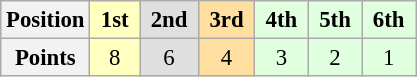<table class="wikitable" style="font-size:95%; text-align:center">
<tr>
<th>Position</th>
<td style="background:#ffffbf;"> <strong>1st</strong> </td>
<td style="background:#dfdfdf;"> <strong>2nd</strong> </td>
<td style="background:#ffdf9f;"> <strong>3rd</strong> </td>
<td style="background:#dfffdf;"> <strong>4th</strong> </td>
<td style="background:#dfffdf;"> <strong>5th</strong> </td>
<td style="background:#dfffdf;"> <strong>6th</strong> </td>
</tr>
<tr>
<th>Points</th>
<td style="background:#ffffbf;">8</td>
<td style="background:#dfdfdf;">6</td>
<td style="background:#ffdf9f;">4</td>
<td style="background:#dfffdf;">3</td>
<td style="background:#dfffdf;">2</td>
<td style="background:#dfffdf;">1</td>
</tr>
</table>
